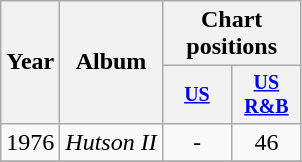<table class="wikitable" style="text-align:center;">
<tr>
<th rowspan="2">Year</th>
<th rowspan="2">Album</th>
<th colspan="2">Chart positions</th>
</tr>
<tr style="font-size:smaller;">
<th width="40"><a href='#'>US</a></th>
<th width="40"><a href='#'>US<br>R&B</a></th>
</tr>
<tr>
<td rowspan="1">1976</td>
<td align="left"><em>Hutson II</em></td>
<td>-</td>
<td>46</td>
</tr>
<tr>
</tr>
</table>
